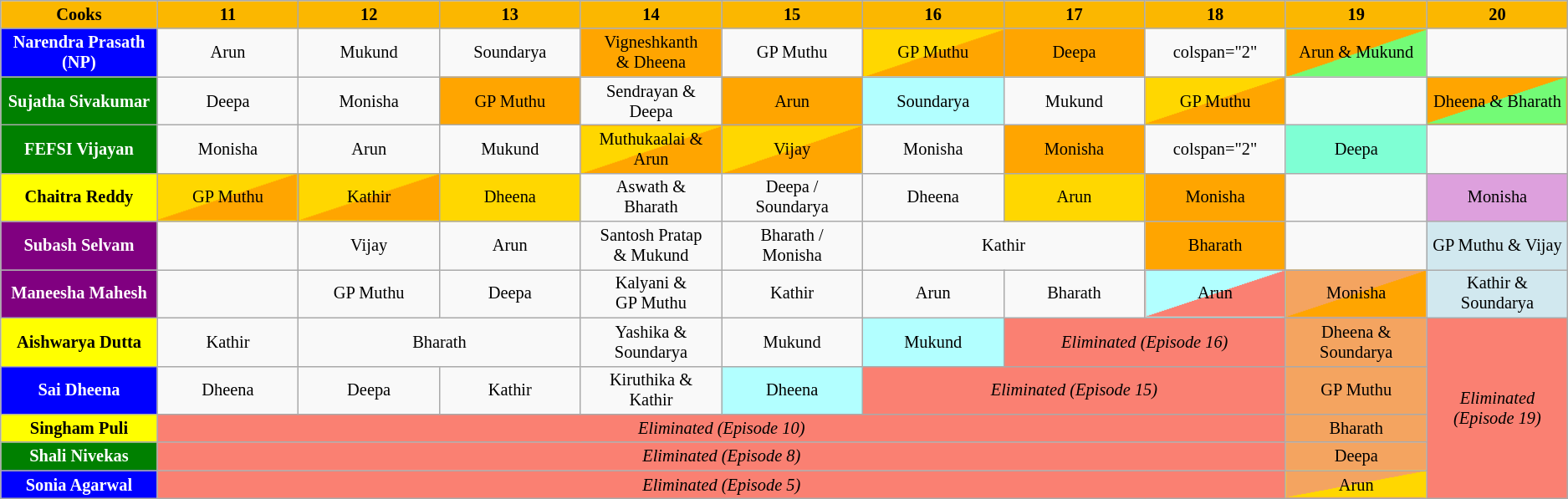<table class="wikitable" style="text-align:center;font-size:85%;">
<tr>
<th scope="col" style="background:#FBB700" width=10%>Cooks</th>
<th scope="col" style="background:#FBB700" width=9%>11</th>
<th scope="col" style="background:#FBB700" width=9%>12</th>
<th scope="col" style="background:#FBB700" width=9%>13</th>
<th scope="col" style="background:#FBB700" width=9%>14</th>
<th scope="col" style="background:#FBB700" width=9%>15</th>
<th scope="col" style="background:#FBB700" width=9%>16</th>
<th scope="col" style="background:#FBB700" width=9%>17</th>
<th scope="col" style="background:#FBB700" width=9%>18</th>
<th scope="col" style="background:#FBB700" width=9%>19</th>
<th scope="col" style="background:#FBB700" width=9%>20</th>
</tr>
<tr>
<th scope="row" style="background:Blue;color:white;">Narendra Prasath (NP)</th>
<td>Arun</td>
<td>Mukund</td>
<td>Soundarya</td>
<td style="background:orange">Vigneshkanth<br>& Dheena </td>
<td>GP Muthu</td>
<td style="background-image:linear-gradient(to right bottom, gold 50%, orange 50%);">GP Muthu </td>
<td style="background:orange;">Deepa </td>
<td>colspan="2" </td>
<td style="background-image: linear-gradient(to right bottom, orange 50%, #73FB76 50%);">Arun & Mukund </td>
</tr>
<tr>
<th style="background:green;color:white;">Sujatha Sivakumar</th>
<td>Deepa</td>
<td>Monisha</td>
<td style="background: orange;">GP Muthu </td>
<td>Sendrayan &<br>Deepa</td>
<td style="background:orange">Arun </td>
<td style="background: #B2FFFF;">Soundarya </td>
<td>Mukund</td>
<td style="background-image: linear-gradient(to right bottom, gold 50%, orange 50%);">GP Muthu </td>
<td></td>
<td style="background-image: linear-gradient(to right bottom, orange 50%, #73FB76 50%);">Dheena & Bharath </td>
</tr>
<tr>
<th style="background:green;color:white;">FEFSI Vijayan</th>
<td>Monisha</td>
<td>Arun</td>
<td>Mukund</td>
<td style="background-image:linear-gradient(to right bottom, gold 50%, orange 50%);">Muthukaalai &<br>Arun </td>
<td style="background-image:linear-gradient(to right bottom, gold 50%, orange 50%);">Vijay </td>
<td>Monisha</td>
<td style="background:orange;">Monisha </td>
<td>colspan="2" </td>
<td style="background: #7FFFD4;">Deepa</td>
</tr>
<tr>
<th style="background:yellow;">Chaitra Reddy</th>
<td style="background-image:linear-gradient(to right bottom, gold 50%, orange 50%);">GP Muthu </td>
<td style="background-image:linear-gradient(to right bottom, gold 50%, orange 50%);">Kathir </td>
<td style="background:gold">Dheena </td>
<td>Aswath &<br>Bharath</td>
<td>Deepa /<br>Soundarya</td>
<td>Dheena</td>
<td style="background:gold;">Arun </td>
<td style="background: orange;">Monisha </td>
<td></td>
<td style="background: #DDA0DD;">Monisha</td>
</tr>
<tr>
<th style="background:purple;color:white">Subash Selvam</th>
<td></td>
<td>Vijay</td>
<td>Arun</td>
<td>Santosh Pratap<br>& Mukund</td>
<td>Bharath /<br>Monisha</td>
<td colspan="2">Kathir</td>
<td style="background: orange;">Bharath </td>
<td></td>
<td style="background: #D1E8EF;">GP Muthu & Vijay</td>
</tr>
<tr>
<th style="background:purple;color:white">Maneesha Mahesh</th>
<td></td>
<td>GP Muthu</td>
<td>Deepa</td>
<td>Kalyani &<br>GP Muthu</td>
<td>Kathir</td>
<td>Arun</td>
<td>Bharath</td>
<td style="background-image:linear-gradient(to right bottom, #B2FFFF 50%, salmon 50%);">Arun </td>
<td style="background-image: linear-gradient(to right bottom, sandybrown 50%, orange 50%);">Monisha </td>
<td style="background: #D1E8EF;">Kathir & Soundarya</td>
</tr>
<tr>
<th style="background:yellow;">Aishwarya Dutta</th>
<td>Kathir</td>
<td colspan="2">Bharath</td>
<td>Yashika &<br>Soundarya</td>
<td>Mukund</td>
<td style="background: #B2FFFF;">Mukund </td>
<td colspan="2"   style="background:salmon"><em>Eliminated (Episode 16)</em></td>
<td style="background: sandybrown;">Dheena &<br>Soundarya</td>
<td rowspan="5" style="background: salmon;"><em>Eliminated (Episode 19)</em></td>
</tr>
<tr>
<th scope="row" style="background:Blue;color:white;">Sai Dheena</th>
<td>Dheena</td>
<td>Deepa</td>
<td>Kathir</td>
<td>Kiruthika &<br>Kathir</td>
<td style="background:#B2FFFF">Dheena </td>
<td colspan="3" style="background:salmon"><em>Eliminated (Episode 15)</em></td>
<td style="background: sandybrown;">GP Muthu</td>
</tr>
<tr>
<th style="background:yellow;">Singham Puli</th>
<td colspan="8" style="background:salmon"><em>Eliminated (Episode 10)</em></td>
<td style="background: sandybrown;">Bharath</td>
</tr>
<tr>
<th style="background:green;color:white;">Shali Nivekas</th>
<td colspan="8" style="background:salmon"><em>Eliminated (Episode 8)</em></td>
<td style="background: sandybrown;">Deepa</td>
</tr>
<tr>
<th scope="row" style="background:Blue;color:white;">Sonia Agarwal</th>
<td colspan="8" style="background:salmon"><em>Eliminated (Episode 5)</em></td>
<td style="background-image: linear-gradient(to right bottom, sandybrown 50%, gold 50%);">Arun </td>
</tr>
</table>
